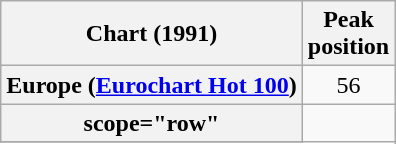<table class="wikitable sortable plainrowheaders">
<tr>
<th>Chart (1991)</th>
<th>Peak<br>position</th>
</tr>
<tr>
<th scope="row">Europe (<a href='#'>Eurochart Hot 100</a>)</th>
<td align="center">56</td>
</tr>
<tr>
<th>scope="row"</th>
</tr>
<tr>
</tr>
</table>
